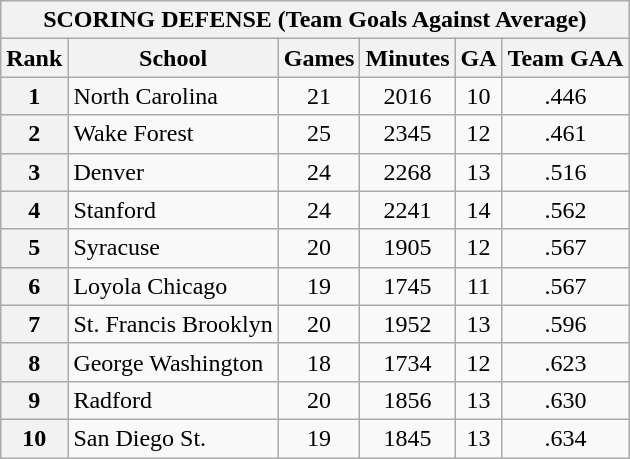<table class="wikitable">
<tr>
<th colspan=6>SCORING DEFENSE (Team Goals Against Average)</th>
</tr>
<tr>
<th>Rank</th>
<th>School</th>
<th>Games</th>
<th>Minutes</th>
<th>GA</th>
<th>Team GAA</th>
</tr>
<tr>
<th>1</th>
<td>North Carolina</td>
<td style="text-align:center;">21</td>
<td style="text-align:center;">2016</td>
<td style="text-align:center;">10</td>
<td style="text-align:center;">.446</td>
</tr>
<tr>
<th>2</th>
<td>Wake Forest</td>
<td style="text-align:center;">25</td>
<td style="text-align:center;">2345</td>
<td style="text-align:center;">12</td>
<td style="text-align:center;">.461</td>
</tr>
<tr>
<th>3</th>
<td>Denver</td>
<td style="text-align:center;">24</td>
<td style="text-align:center;">2268</td>
<td style="text-align:center;">13</td>
<td style="text-align:center;">.516</td>
</tr>
<tr>
<th>4</th>
<td>Stanford</td>
<td style="text-align:center;">24</td>
<td style="text-align:center;">2241</td>
<td style="text-align:center;">14</td>
<td style="text-align:center;">.562</td>
</tr>
<tr>
<th>5</th>
<td>Syracuse</td>
<td style="text-align:center;">20</td>
<td style="text-align:center;">1905</td>
<td style="text-align:center;">12</td>
<td style="text-align:center;">.567</td>
</tr>
<tr>
<th>6</th>
<td>Loyola Chicago</td>
<td style="text-align:center;">19</td>
<td style="text-align:center;">1745</td>
<td style="text-align:center;">11</td>
<td style="text-align:center;">.567</td>
</tr>
<tr>
<th>7</th>
<td>St. Francis Brooklyn</td>
<td style="text-align:center;">20</td>
<td style="text-align:center;">1952</td>
<td style="text-align:center;">13</td>
<td style="text-align:center;">.596</td>
</tr>
<tr>
<th>8</th>
<td>George Washington</td>
<td style="text-align:center;">18</td>
<td style="text-align:center;">1734</td>
<td style="text-align:center;">12</td>
<td style="text-align:center;">.623</td>
</tr>
<tr>
<th>9</th>
<td>Radford</td>
<td style="text-align:center;">20</td>
<td style="text-align:center;">1856</td>
<td style="text-align:center;">13</td>
<td style="text-align:center;">.630</td>
</tr>
<tr>
<th>10</th>
<td>San Diego St.</td>
<td style="text-align:center;">19</td>
<td style="text-align:center;">1845</td>
<td style="text-align:center;">13</td>
<td style="text-align:center;">.634</td>
</tr>
</table>
